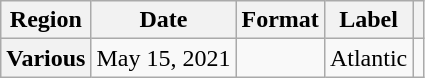<table class="wikitable plainrowheaders">
<tr>
<th scope="col">Region</th>
<th scope="col">Date</th>
<th scope="col">Format</th>
<th scope="col">Label</th>
<th scope="col"></th>
</tr>
<tr>
<th scope="row">Various</th>
<td>May 15, 2021</td>
<td></td>
<td>Atlantic</td>
<td></td>
</tr>
</table>
